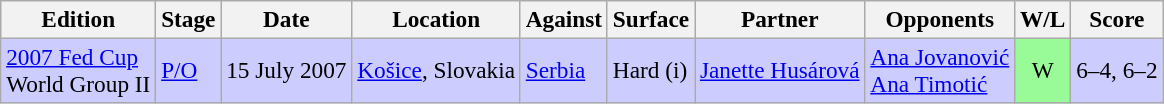<table class=wikitable style=font-size:97%>
<tr>
<th>Edition</th>
<th>Stage</th>
<th>Date</th>
<th>Location</th>
<th>Against</th>
<th>Surface</th>
<th>Partner</th>
<th>Opponents</th>
<th>W/L</th>
<th>Score</th>
</tr>
<tr style="background:#ccccff;">
<td><a href='#'>2007 Fed Cup</a> <br> World Group II</td>
<td><a href='#'>P/O</a></td>
<td>15 July 2007</td>
<td><a href='#'>Košice</a>, Slovakia</td>
<td> <a href='#'>Serbia</a></td>
<td>Hard (i)</td>
<td> <a href='#'>Janette Husárová</a></td>
<td> <a href='#'>Ana Jovanović</a> <br>  <a href='#'>Ana Timotić</a></td>
<td style="text-align:center; background:#98fb98;">W</td>
<td>6–4, 6–2</td>
</tr>
</table>
